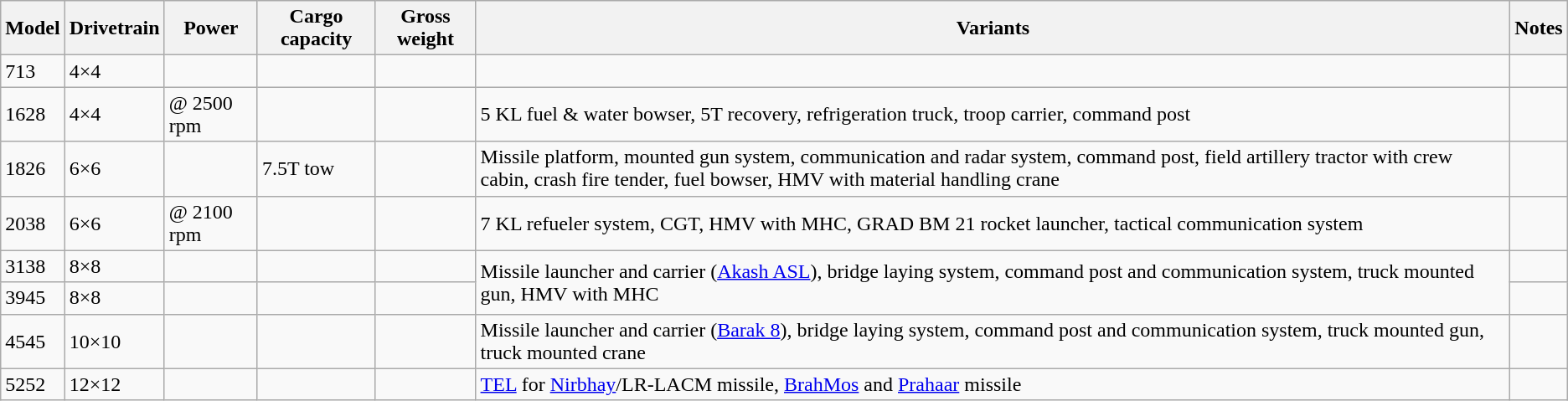<table class="wikitable">
<tr>
<th>Model</th>
<th>Drivetrain</th>
<th>Power</th>
<th>Cargo capacity</th>
<th>Gross weight</th>
<th>Variants</th>
<th>Notes</th>
</tr>
<tr>
<td>713</td>
<td>4×4</td>
<td></td>
<td></td>
<td></td>
<td></td>
<td></td>
</tr>
<tr>
<td>1628</td>
<td>4×4</td>
<td> @ 2500 rpm</td>
<td></td>
<td></td>
<td>5 KL fuel & water bowser, 5T recovery, refrigeration truck, troop carrier, command post</td>
<td></td>
</tr>
<tr>
<td>1826</td>
<td>6×6</td>
<td></td>
<td>7.5T tow</td>
<td></td>
<td>Missile platform, mounted gun system, communication and radar system, command post, field artillery tractor with crew cabin, crash fire tender, fuel bowser, HMV with material handling crane</td>
<td></td>
</tr>
<tr>
<td>2038</td>
<td>6×6</td>
<td> @ 2100 rpm</td>
<td></td>
<td></td>
<td>7 KL refueler system, CGT, HMV with MHC, GRAD BM 21 rocket launcher, tactical communication system</td>
<td></td>
</tr>
<tr>
<td>3138</td>
<td>8×8</td>
<td></td>
<td></td>
<td></td>
<td rowspan="2">Missile launcher and carrier (<a href='#'>Akash ASL</a>), bridge laying system, command post and communication system, truck mounted gun, HMV with MHC</td>
<td></td>
</tr>
<tr>
<td>3945</td>
<td>8×8</td>
<td></td>
<td></td>
<td></td>
<td></td>
</tr>
<tr>
<td>4545</td>
<td>10×10</td>
<td></td>
<td></td>
<td></td>
<td>Missile launcher and carrier (<a href='#'>Barak 8</a>), bridge laying system, command post and communication system, truck mounted gun, truck mounted crane</td>
<td></td>
</tr>
<tr>
<td>5252</td>
<td>12×12</td>
<td></td>
<td></td>
<td></td>
<td><a href='#'>TEL</a> for <a href='#'>Nirbhay</a>/LR-LACM missile, <a href='#'>BrahMos</a> and <a href='#'>Prahaar</a> missile</td>
<td></td>
</tr>
</table>
